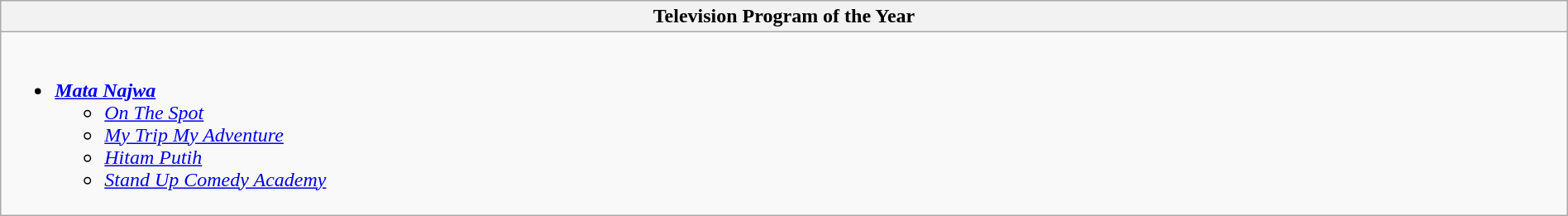<table class="wikitable" style="width:100%;">
<tr>
<th>Television Program of the Year</th>
</tr>
<tr>
<td valign="top"><br><ul><li><strong><em><a href='#'>Mata Najwa</a></em></strong><ul><li><em><a href='#'>On The Spot</a></em></li><li><em><a href='#'>My Trip My Adventure</a></em></li><li><em><a href='#'>Hitam Putih</a></em></li><li><em><a href='#'>Stand Up Comedy Academy</a></em></li></ul></li></ul></td>
</tr>
</table>
